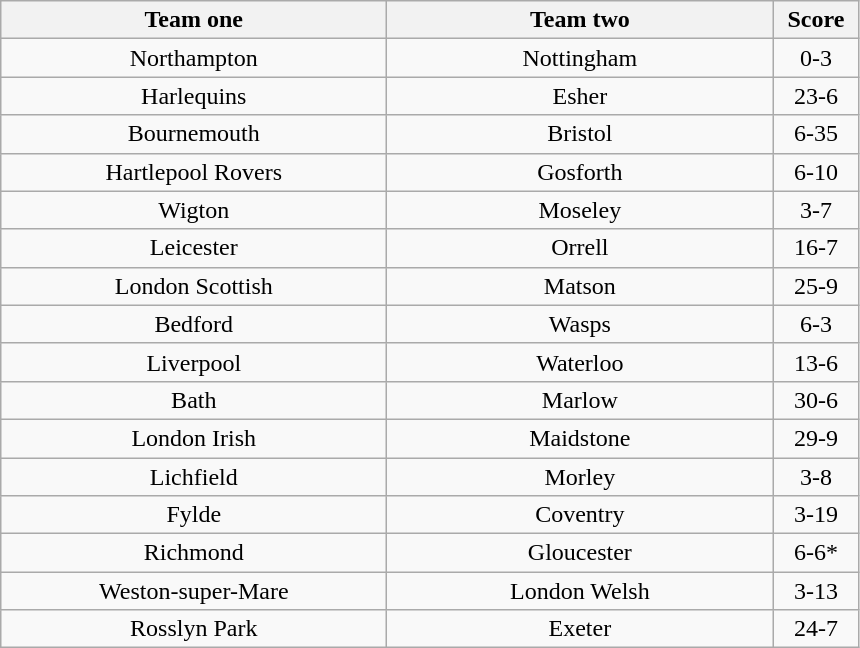<table class="wikitable" style="text-align: center">
<tr>
<th width=250>Team one</th>
<th width=250>Team two</th>
<th width=50>Score</th>
</tr>
<tr>
<td>Northampton</td>
<td>Nottingham</td>
<td>0-3</td>
</tr>
<tr>
<td>Harlequins</td>
<td>Esher</td>
<td>23-6</td>
</tr>
<tr>
<td>Bournemouth</td>
<td>Bristol</td>
<td>6-35</td>
</tr>
<tr>
<td>Hartlepool Rovers</td>
<td>Gosforth</td>
<td>6-10</td>
</tr>
<tr>
<td>Wigton</td>
<td>Moseley</td>
<td>3-7</td>
</tr>
<tr>
<td>Leicester</td>
<td>Orrell</td>
<td>16-7</td>
</tr>
<tr>
<td>London Scottish</td>
<td>Matson</td>
<td>25-9</td>
</tr>
<tr>
<td>Bedford</td>
<td>Wasps</td>
<td>6-3</td>
</tr>
<tr>
<td>Liverpool</td>
<td>Waterloo</td>
<td>13-6</td>
</tr>
<tr>
<td>Bath</td>
<td>Marlow</td>
<td>30-6</td>
</tr>
<tr>
<td>London Irish</td>
<td>Maidstone</td>
<td>29-9</td>
</tr>
<tr>
<td>Lichfield</td>
<td>Morley</td>
<td>3-8</td>
</tr>
<tr>
<td>Fylde</td>
<td>Coventry</td>
<td>3-19</td>
</tr>
<tr>
<td>Richmond</td>
<td>Gloucester</td>
<td>6-6*</td>
</tr>
<tr>
<td>Weston-super-Mare</td>
<td>London Welsh</td>
<td>3-13</td>
</tr>
<tr>
<td>Rosslyn Park</td>
<td>Exeter</td>
<td>24-7</td>
</tr>
</table>
